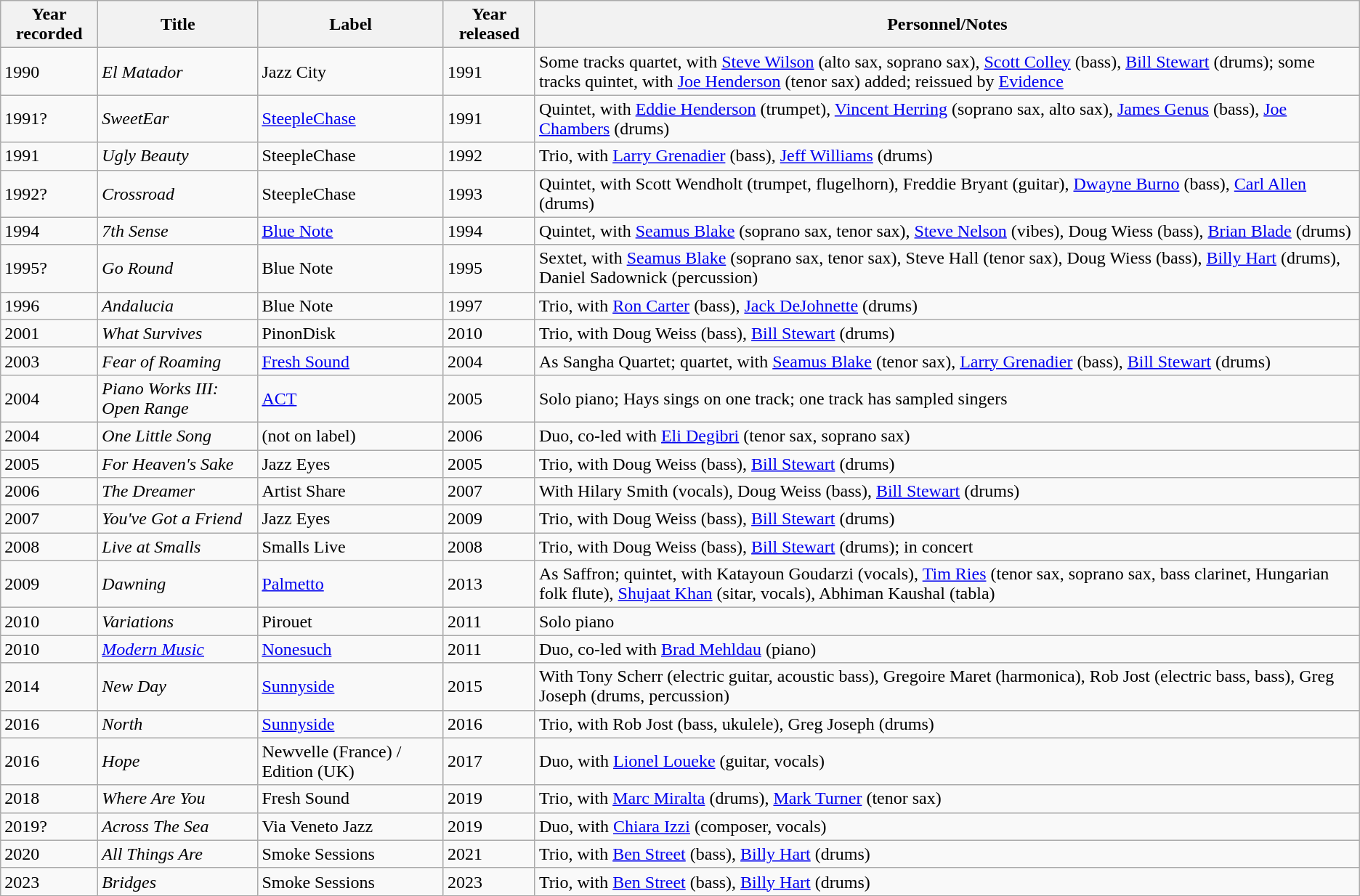<table class="wikitable sortable">
<tr>
<th>Year recorded</th>
<th>Title</th>
<th>Label</th>
<th>Year released</th>
<th>Personnel/Notes</th>
</tr>
<tr>
<td>1990</td>
<td><em>El Matador</em></td>
<td>Jazz City</td>
<td>1991</td>
<td>Some tracks quartet, with <a href='#'>Steve Wilson</a> (alto sax, soprano sax), <a href='#'>Scott Colley</a> (bass), <a href='#'>Bill Stewart</a> (drums); some tracks quintet, with <a href='#'>Joe Henderson</a> (tenor sax) added; reissued by <a href='#'>Evidence</a></td>
</tr>
<tr>
<td>1991?</td>
<td><em>SweetEar</em></td>
<td><a href='#'>SteepleChase</a></td>
<td>1991</td>
<td>Quintet, with <a href='#'>Eddie Henderson</a> (trumpet), <a href='#'>Vincent Herring</a> (soprano sax, alto sax), <a href='#'>James Genus</a> (bass), <a href='#'>Joe Chambers</a> (drums)</td>
</tr>
<tr>
<td>1991</td>
<td><em>Ugly Beauty</em></td>
<td>SteepleChase</td>
<td>1992</td>
<td>Trio, with <a href='#'>Larry Grenadier</a> (bass), <a href='#'>Jeff Williams</a> (drums)</td>
</tr>
<tr>
<td>1992?</td>
<td><em>Crossroad</em></td>
<td>SteepleChase</td>
<td>1993</td>
<td>Quintet, with Scott Wendholt (trumpet, flugelhorn), Freddie Bryant (guitar), <a href='#'>Dwayne Burno</a> (bass), <a href='#'>Carl Allen</a> (drums)</td>
</tr>
<tr>
<td>1994</td>
<td><em>7th Sense</em></td>
<td><a href='#'>Blue Note</a></td>
<td>1994</td>
<td>Quintet, with <a href='#'>Seamus Blake</a> (soprano sax, tenor sax), <a href='#'>Steve Nelson</a> (vibes), Doug Wiess (bass), <a href='#'>Brian Blade</a> (drums)</td>
</tr>
<tr>
<td>1995?</td>
<td><em>Go Round</em></td>
<td>Blue Note</td>
<td>1995</td>
<td>Sextet, with <a href='#'>Seamus Blake</a> (soprano sax, tenor sax), Steve Hall (tenor sax), Doug Wiess (bass), <a href='#'>Billy Hart</a> (drums), Daniel Sadownick (percussion)</td>
</tr>
<tr>
<td>1996</td>
<td><em>Andalucia</em></td>
<td>Blue Note</td>
<td>1997</td>
<td>Trio, with <a href='#'>Ron Carter</a> (bass), <a href='#'>Jack DeJohnette</a> (drums)</td>
</tr>
<tr>
<td>2001</td>
<td><em>What Survives</em></td>
<td>PinonDisk</td>
<td>2010</td>
<td>Trio, with Doug Weiss (bass), <a href='#'>Bill Stewart</a> (drums)</td>
</tr>
<tr>
<td>2003</td>
<td><em>Fear of Roaming</em></td>
<td><a href='#'>Fresh Sound</a></td>
<td>2004</td>
<td>As Sangha Quartet; quartet, with <a href='#'>Seamus Blake</a> (tenor sax), <a href='#'>Larry Grenadier</a> (bass), <a href='#'>Bill Stewart</a> (drums)</td>
</tr>
<tr>
<td>2004</td>
<td><em>Piano Works III: Open Range</em></td>
<td><a href='#'>ACT</a></td>
<td>2005</td>
<td>Solo piano; Hays sings on one track; one track has sampled singers</td>
</tr>
<tr>
<td>2004</td>
<td><em>One Little Song</em></td>
<td>(not on label)</td>
<td>2006</td>
<td>Duo, co-led with <a href='#'>Eli Degibri</a> (tenor sax, soprano sax)</td>
</tr>
<tr>
<td>2005</td>
<td><em>For Heaven's Sake</em></td>
<td>Jazz Eyes</td>
<td>2005</td>
<td>Trio, with Doug Weiss (bass), <a href='#'>Bill Stewart</a> (drums)</td>
</tr>
<tr>
<td>2006</td>
<td><em>The Dreamer</em></td>
<td>Artist Share</td>
<td>2007</td>
<td>With Hilary Smith (vocals), Doug Weiss (bass), <a href='#'>Bill Stewart</a> (drums)</td>
</tr>
<tr>
<td>2007</td>
<td><em>You've Got a Friend</em></td>
<td>Jazz Eyes</td>
<td>2009</td>
<td>Trio, with Doug Weiss (bass), <a href='#'>Bill Stewart</a> (drums)</td>
</tr>
<tr>
<td>2008</td>
<td><em>Live at Smalls</em></td>
<td>Smalls Live</td>
<td>2008</td>
<td>Trio, with Doug Weiss (bass), <a href='#'>Bill Stewart</a> (drums); in concert</td>
</tr>
<tr>
<td>2009</td>
<td><em>Dawning</em></td>
<td><a href='#'>Palmetto</a></td>
<td>2013</td>
<td>As Saffron; quintet, with Katayoun Goudarzi (vocals), <a href='#'>Tim Ries</a> (tenor sax, soprano sax, bass clarinet, Hungarian folk flute), <a href='#'>Shujaat Khan</a> (sitar, vocals), Abhiman Kaushal (tabla)</td>
</tr>
<tr>
<td>2010</td>
<td><em>Variations</em></td>
<td>Pirouet</td>
<td>2011</td>
<td>Solo piano</td>
</tr>
<tr>
<td>2010</td>
<td><em><a href='#'>Modern Music</a></em></td>
<td><a href='#'>Nonesuch</a></td>
<td>2011</td>
<td>Duo, co-led with <a href='#'>Brad Mehldau</a> (piano)</td>
</tr>
<tr>
<td>2014</td>
<td><em>New Day</em></td>
<td><a href='#'>Sunnyside</a></td>
<td>2015</td>
<td>With Tony Scherr (electric guitar, acoustic bass), Gregoire Maret (harmonica), Rob Jost (electric bass, bass), Greg Joseph (drums, percussion)</td>
</tr>
<tr>
<td>2016</td>
<td><em>North</em></td>
<td><a href='#'>Sunnyside</a></td>
<td>2016</td>
<td>Trio, with Rob Jost (bass, ukulele), Greg Joseph (drums)</td>
</tr>
<tr>
<td>2016</td>
<td><em>Hope</em></td>
<td>Newvelle (France) / Edition (UK)</td>
<td>2017</td>
<td>Duo, with <a href='#'>Lionel Loueke</a> (guitar, vocals)</td>
</tr>
<tr>
<td>2018</td>
<td><em>Where Are You</em></td>
<td>Fresh Sound</td>
<td>2019</td>
<td>Trio, with <a href='#'>Marc Miralta</a> (drums), <a href='#'>Mark Turner</a> (tenor sax)</td>
</tr>
<tr>
<td>2019?</td>
<td><em>Across The Sea</em></td>
<td>Via Veneto Jazz</td>
<td>2019</td>
<td>Duo, with <a href='#'>Chiara Izzi</a> (composer, vocals)</td>
</tr>
<tr>
<td>2020</td>
<td><em>All Things Are</em></td>
<td>Smoke Sessions</td>
<td>2021</td>
<td>Trio, with <a href='#'>Ben Street</a> (bass), <a href='#'>Billy Hart</a> (drums)</td>
</tr>
<tr>
<td>2023</td>
<td><em>Bridges</em></td>
<td>Smoke Sessions</td>
<td>2023</td>
<td>Trio, with <a href='#'>Ben Street</a> (bass), <a href='#'>Billy Hart</a> (drums)</td>
</tr>
</table>
